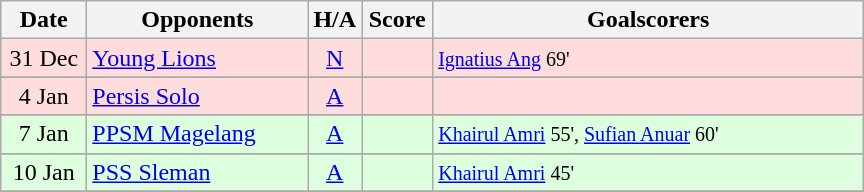<table class="wikitable" style="text-align:center">
<tr>
<th width="50" style="text-align:center">Date</th>
<th width="140">Opponents</th>
<th width='20' align="center">H/A</th>
<th width='40'>Score</th>
<th align="center" width="280">Goalscorers</th>
</tr>
<tr bgcolor="#ffdddd">
<td>31 Dec</td>
<td align='left'><a href='#'>Young Lions</a></td>
<td><a href='#'>N</a></td>
<td> </td>
<td align='left'><small><a href='#'>Ignatius Ang</a> 69'</small></td>
</tr>
<tr>
</tr>
<tr bgcolor="#ffdddd">
<td>4 Jan</td>
<td align='left'><a href='#'>Persis Solo</a></td>
<td><a href='#'>A</a></td>
<td></td>
<td align='left'></td>
</tr>
<tr>
</tr>
<tr bgcolor="#ddffdd">
<td>7 Jan</td>
<td align='left'><a href='#'>PPSM Magelang</a></td>
<td><a href='#'>A</a></td>
<td></td>
<td align='left'><small><a href='#'>Khairul Amri</a> 55', <a href='#'>Sufian Anuar</a> 60'</small></td>
</tr>
<tr>
</tr>
<tr bgcolor="#ddffdd">
<td>10 Jan</td>
<td align='left'><a href='#'>PSS Sleman</a></td>
<td><a href='#'>A</a></td>
<td></td>
<td align='left'><small><a href='#'>Khairul Amri</a> 45'</small></td>
</tr>
<tr>
</tr>
</table>
